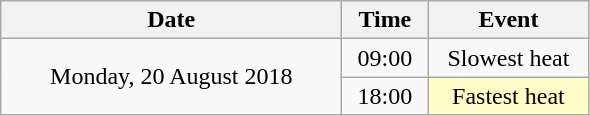<table class = "wikitable" style="text-align:center;">
<tr>
<th width=220>Date</th>
<th width=50>Time</th>
<th width=100>Event</th>
</tr>
<tr>
<td rowspan=2>Monday, 20 August 2018</td>
<td>09:00</td>
<td>Slowest heat</td>
</tr>
<tr>
<td>18:00</td>
<td bgcolor=ffffcc>Fastest heat</td>
</tr>
</table>
